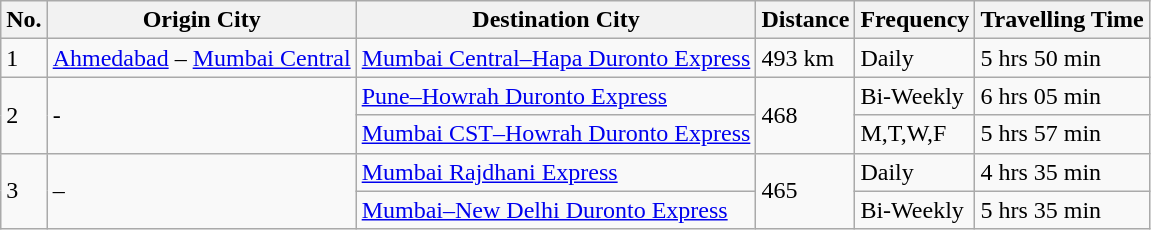<table class="wikitable sortable">
<tr>
<th>No.</th>
<th>Origin City</th>
<th>Destination City</th>
<th>Distance</th>
<th>Frequency</th>
<th>Travelling Time </th>
</tr>
<tr>
<td>1</td>
<td><a href='#'>Ahmedabad</a> – <a href='#'>Mumbai Central</a></td>
<td><a href='#'>Mumbai Central–Hapa Duronto Express</a></td>
<td>493 km</td>
<td>Daily</td>
<td>5 hrs 50 min</td>
</tr>
<tr>
<td rowspan="2">2</td>
<td rowspan="2"> - </td>
<td><a href='#'>Pune–Howrah Duronto Express</a></td>
<td rowspan="2">468</td>
<td>Bi-Weekly</td>
<td>6 hrs 05 min</td>
</tr>
<tr>
<td><a href='#'>Mumbai CST–Howrah Duronto Express</a></td>
<td>M,T,W,F</td>
<td>5 hrs 57 min</td>
</tr>
<tr>
<td rowspan="2">3</td>
<td rowspan="2"> – </td>
<td><a href='#'>Mumbai Rajdhani Express</a></td>
<td rowspan="2">465</td>
<td>Daily</td>
<td>4 hrs 35 min</td>
</tr>
<tr>
<td><a href='#'>Mumbai–New Delhi Duronto Express</a></td>
<td>Bi-Weekly</td>
<td>5 hrs 35 min</td>
</tr>
</table>
